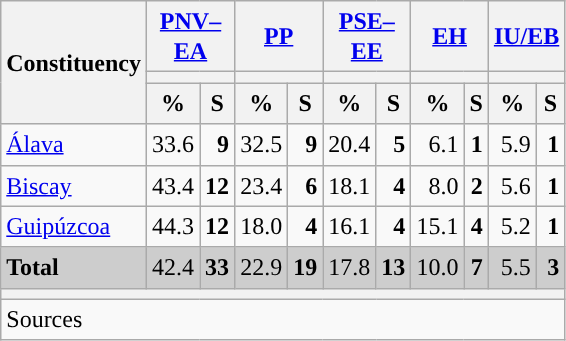<table class="wikitable sortable" style="text-align:right; line-height:20px;">
<tr>
<th rowspan="3">Constituency</th>
<th colspan="2" width="30px" class="unsortable"><a href='#'>PNV–EA</a></th>
<th colspan="2" width="30px" class="unsortable"><a href='#'>PP</a></th>
<th colspan="2" width="30px" class="unsortable"><a href='#'>PSE–EE</a></th>
<th colspan="2" width="30px" class="unsortable"><a href='#'>EH</a></th>
<th colspan="2" width="30px" class="unsortable"><a href='#'>IU/EB</a></th>
</tr>
<tr>
<th colspan="2" style="background:"></th>
<th colspan="2" style="background:"></th>
<th colspan="2" style="background:"></th>
<th colspan="2" style="background:"></th>
<th colspan="2" style="background:"></th>
</tr>
<tr>
<th data-sort-type="number">%</th>
<th data-sort-type="number">S</th>
<th data-sort-type="number">%</th>
<th data-sort-type="number">S</th>
<th data-sort-type="number">%</th>
<th data-sort-type="number">S</th>
<th data-sort-type="number">%</th>
<th data-sort-type="number">S</th>
<th data-sort-type="number">%</th>
<th data-sort-type="number">S</th>
</tr>
<tr>
<td align="left"><a href='#'>Álava</a></td>
<td style="background:">33.6</td>
<td><strong>9</strong></td>
<td>32.5</td>
<td><strong>9</strong></td>
<td>20.4</td>
<td><strong>5</strong></td>
<td>6.1</td>
<td><strong>1</strong></td>
<td>5.9</td>
<td><strong>1</strong></td>
</tr>
<tr>
<td align="left"><a href='#'>Biscay</a></td>
<td style="background:">43.4</td>
<td><strong>12</strong></td>
<td>23.4</td>
<td><strong>6</strong></td>
<td>18.1</td>
<td><strong>4</strong></td>
<td>8.0</td>
<td><strong>2</strong></td>
<td>5.6</td>
<td><strong>1</strong></td>
</tr>
<tr>
<td align="left"><a href='#'>Guipúzcoa</a></td>
<td style="background:">44.3</td>
<td><strong>12</strong></td>
<td>18.0</td>
<td><strong>4</strong></td>
<td>16.1</td>
<td><strong>4</strong></td>
<td>15.1</td>
<td><strong>4</strong></td>
<td>5.2</td>
<td><strong>1</strong></td>
</tr>
<tr style="background:#CDCDCD;">
<td align="left"><strong>Total</strong></td>
<td style="background:">42.4</td>
<td><strong>33</strong></td>
<td>22.9</td>
<td><strong>19</strong></td>
<td>17.8</td>
<td><strong>13</strong></td>
<td>10.0</td>
<td><strong>7</strong></td>
<td>5.5</td>
<td><strong>3</strong></td>
</tr>
<tr>
<th colspan="11"></th>
</tr>
<tr>
<th style="text-align:left; font-weight:normal; background:#F9F9F9" colspan="11">Sources</th>
</tr>
</table>
